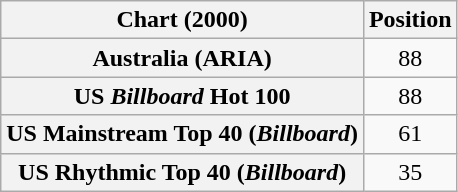<table class="wikitable sortable plainrowheaders" style="text-align:center">
<tr>
<th>Chart (2000)</th>
<th>Position</th>
</tr>
<tr>
<th scope="row">Australia (ARIA)</th>
<td>88</td>
</tr>
<tr>
<th scope="row">US <em>Billboard</em> Hot 100</th>
<td>88</td>
</tr>
<tr>
<th scope="row">US Mainstream Top 40 (<em>Billboard</em>)</th>
<td>61</td>
</tr>
<tr>
<th scope="row">US Rhythmic Top 40 (<em>Billboard</em>)</th>
<td>35</td>
</tr>
</table>
